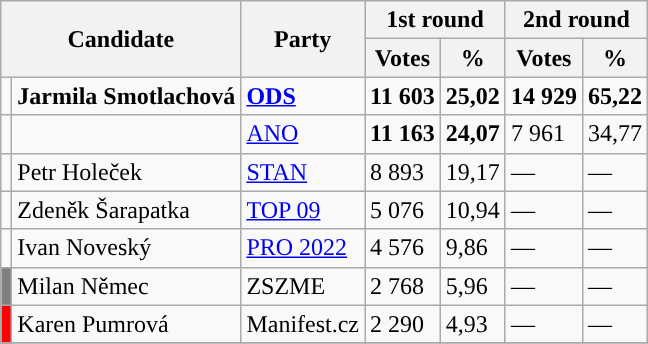<table class="wikitable sortable">
<tr>
<th colspan="2" rowspan="2">Candidate</th>
<th rowspan="2">Party</th>
<th colspan="2">1st round</th>
<th colspan="2">2nd round</th>
</tr>
<tr>
<th>Votes</th>
<th>%</th>
<th>Votes</th>
<th>%</th>
</tr>
<tr>
<td style="background-color:"></td>
<td><strong>Jarmila Smotlachová</strong></td>
<td><strong><a href='#'>ODS</a></strong></td>
<td><strong>11 603</strong></td>
<td><strong>25,02</strong></td>
<td><strong>14 929</strong></td>
<td><strong>65,22</strong></td>
</tr>
<tr>
<td style="background-color:"></td>
<td></td>
<td><a href='#'>ANO</a></td>
<td><strong>11 163</strong></td>
<td><strong>24,07</strong></td>
<td>7 961</td>
<td>34,77</td>
</tr>
<tr>
<td style="background-color:"></td>
<td>Petr Holeček</td>
<td><a href='#'>STAN</a></td>
<td>8 893</td>
<td>19,17</td>
<td>—</td>
<td>—</td>
</tr>
<tr>
<td style="background-color:"></td>
<td>Zdeněk Šarapatka</td>
<td><a href='#'>TOP 09</a></td>
<td>5 076</td>
<td>10,94</td>
<td>—</td>
<td>—</td>
</tr>
<tr>
<td style="background-color:"></td>
<td>Ivan Noveský</td>
<td><a href='#'>PRO 2022</a></td>
<td>4 576</td>
<td>9,86</td>
<td>—</td>
<td>—</td>
</tr>
<tr>
<td style="background-color:grey"v></td>
<td>Milan Němec</td>
<td>ZSZME</td>
<td>2 768</td>
<td>5,96</td>
<td>—</td>
<td>—</td>
</tr>
<tr>
<td style="background-color:red"></td>
<td>Karen Pumrová</td>
<td>Manifest.cz</td>
<td>2 290</td>
<td>4,93</td>
<td>—</td>
<td>—</td>
</tr>
<tr>
</tr>
</table>
